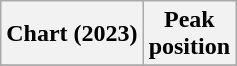<table class="wikitable sortable plainrowheaders">
<tr>
<th scope="col">Chart (2023)</th>
<th scope="col">Peak<br>position</th>
</tr>
<tr>
</tr>
</table>
